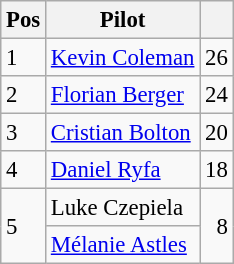<table class="wikitable" style="font-size: 95%;">
<tr>
<th>Pos</th>
<th>Pilot</th>
<th></th>
</tr>
<tr>
<td>1</td>
<td> <a href='#'>Kevin Coleman</a></td>
<td align="right">26</td>
</tr>
<tr>
<td>2</td>
<td> <a href='#'>Florian Berger</a></td>
<td align="right">24</td>
</tr>
<tr>
<td>3</td>
<td> <a href='#'>Cristian Bolton</a></td>
<td align="right">20</td>
</tr>
<tr>
<td>4</td>
<td> <a href='#'>Daniel Ryfa</a></td>
<td align="right">18</td>
</tr>
<tr>
<td rowspan=2>5</td>
<td> Luke Czepiela</td>
<td rowspan=2 align="right">8</td>
</tr>
<tr>
<td> <a href='#'>Mélanie Astles</a></td>
</tr>
</table>
